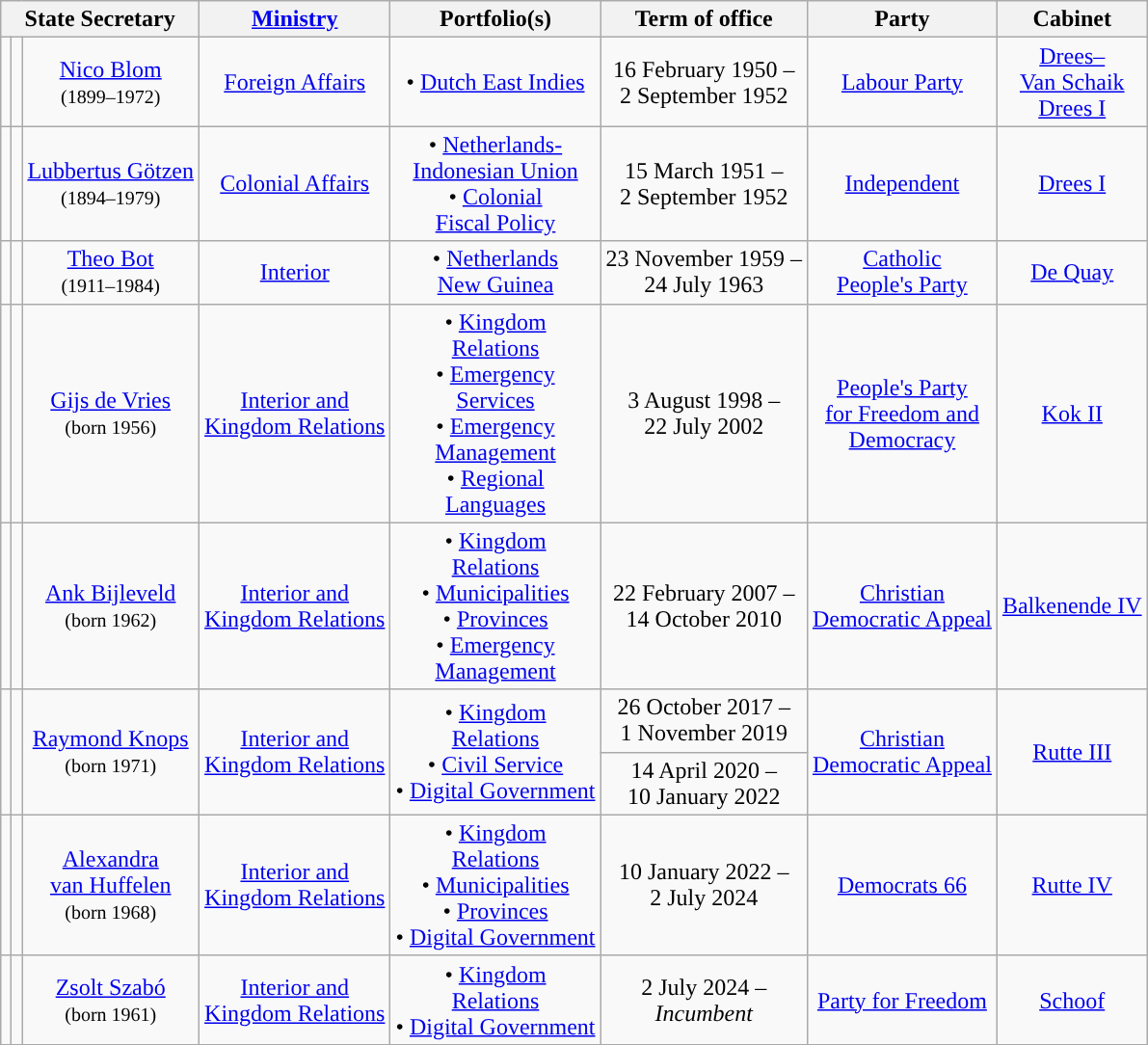<table class="wikitable" style="text-align:center">
<tr>
<th colspan=3>State Secretary</th>
<th><a href='#'>Ministry</a></th>
<th>Portfolio(s)</th>
<th>Term of office</th>
<th>Party</th>
<th>Cabinet</th>
</tr>
<tr>
<td style="background:"></td>
<td></td>
<td><a href='#'>Nico Blom</a> <br> <small>(1899–1972)</small></td>
<td><a href='#'>Foreign Affairs</a></td>
<td>• <a href='#'>Dutch East Indies</a></td>
<td>16 February 1950 – <br> 2 September 1952</td>
<td><a href='#'>Labour Party</a></td>
<td><a href='#'>Drees–<br>Van Schaik</a> <br> <a href='#'>Drees I</a> <br></td>
</tr>
<tr>
<td style="background:"></td>
<td></td>
<td><a href='#'>Lubbertus Götzen</a> <br> <small>(1894–1979)</small></td>
<td><a href='#'>Colonial Affairs</a></td>
<td>• <a href='#'>Netherlands-<br>Indonesian Union</a> <br> • <a href='#'>Colonial <br> Fiscal Policy</a></td>
<td>15 March 1951 – <br> 2 September 1952</td>
<td><a href='#'>Independent</a></td>
<td><a href='#'>Drees I</a> <br></td>
</tr>
<tr>
<td style="background:"></td>
<td></td>
<td><a href='#'>Theo Bot</a> <br> <small>(1911–1984)</small></td>
<td><a href='#'>Interior</a></td>
<td>• <a href='#'>Netherlands <br> New Guinea</a></td>
<td>23 November 1959 – <br> 24 July 1963</td>
<td><a href='#'>Catholic <br> People's Party</a></td>
<td><a href='#'>De Quay</a> <br></td>
</tr>
<tr>
<td style="background:"></td>
<td></td>
<td><a href='#'>Gijs de Vries</a> <br> <small>(born 1956)</small></td>
<td><a href='#'>Interior and <br> Kingdom Relations</a></td>
<td>• <a href='#'>Kingdom <br> Relations</a> <br> • <a href='#'>Emergency <br> Services</a> <br> • <a href='#'>Emergency <br> Management</a> <br> • <a href='#'>Regional <br> Languages</a></td>
<td>3 August 1998 – <br> 22 July 2002</td>
<td><a href='#'>People's Party <br> for Freedom and <br> Democracy</a></td>
<td><a href='#'>Kok II</a> <br></td>
</tr>
<tr>
<td style="background:"></td>
<td></td>
<td><a href='#'>Ank Bijleveld</a> <br> <small>(born 1962)</small></td>
<td><a href='#'>Interior and <br> Kingdom Relations</a></td>
<td>• <a href='#'>Kingdom <br> Relations</a> <br> • <a href='#'>Municipalities</a> <br> • <a href='#'>Provinces</a> <br> • <a href='#'>Emergency <br> Management</a></td>
<td>22 February 2007 – <br> 14 October 2010</td>
<td><a href='#'>Christian <br> Democratic Appeal</a></td>
<td><a href='#'>Balkenende IV</a> <br></td>
</tr>
<tr>
<td rowspan=2 style="background:"></td>
<td rowspan=2></td>
<td rowspan=2><a href='#'>Raymond Knops</a> <br> <small>(born 1971)</small></td>
<td rowspan=2><a href='#'>Interior and <br> Kingdom Relations</a></td>
<td rowspan=2>• <a href='#'>Kingdom <br> Relations</a> <br> • <a href='#'>Civil Service</a> <br> • <a href='#'>Digital Government</a></td>
<td>26 October 2017 – <br> 1 November 2019 <br> </td>
<td rowspan=2><a href='#'>Christian <br> Democratic Appeal</a></td>
<td rowspan=2><a href='#'>Rutte III</a> <br></td>
</tr>
<tr>
<td>14 April 2020 – <br> 10 January 2022</td>
</tr>
<tr>
<td style="background:"></td>
<td></td>
<td><a href='#'>Alexandra <br> van Huffelen</a> <br> <small>(born 1968)</small></td>
<td><a href='#'>Interior and <br> Kingdom Relations</a></td>
<td>• <a href='#'>Kingdom <br> Relations</a> <br> • <a href='#'>Municipalities</a> <br> • <a href='#'>Provinces</a> <br> • <a href='#'>Digital Government</a></td>
<td>10 January 2022 – <br> 2 July 2024</td>
<td><a href='#'>Democrats 66</a></td>
<td><a href='#'>Rutte IV</a> <br></td>
</tr>
<tr>
<td style="background:"></td>
<td></td>
<td><a href='#'>Zsolt Szabó</a> <br> <small>(born 1961)</small></td>
<td><a href='#'>Interior and <br> Kingdom Relations</a></td>
<td>• <a href='#'>Kingdom <br> Relations</a> <br> • <a href='#'>Digital Government</a></td>
<td>2 July 2024 – <br> <em>Incumbent</em></td>
<td><a href='#'>Party for Freedom</a></td>
<td><a href='#'>Schoof</a> <br></td>
</tr>
</table>
